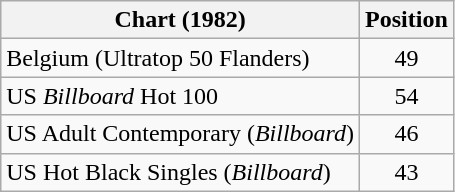<table class="wikitable sortable">
<tr>
<th>Chart (1982)</th>
<th>Position</th>
</tr>
<tr>
<td>Belgium (Ultratop 50 Flanders)</td>
<td style="text-align:center;">49</td>
</tr>
<tr>
<td>US <em>Billboard</em> Hot 100</td>
<td style="text-align:center;">54</td>
</tr>
<tr>
<td>US Adult Contemporary (<em>Billboard</em>)</td>
<td style="text-align:center;">46</td>
</tr>
<tr>
<td>US Hot Black Singles (<em>Billboard</em>)</td>
<td style="text-align:center;">43</td>
</tr>
</table>
